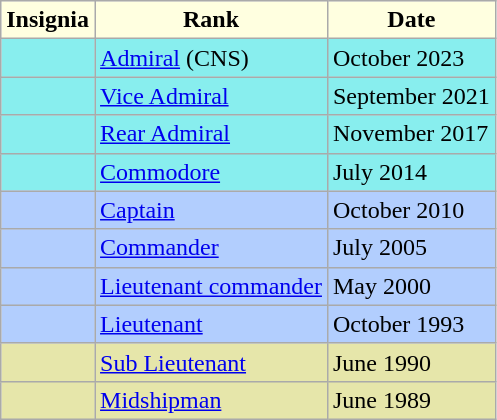<table class="wikitable">
<tr>
<th style="background:#FFFFE0">Insignia</th>
<th style="background:#FFFFE0">Rank</th>
<th style="background:#FFFFE0">Date</th>
</tr>
<tr>
<td style="background:#88EEEE;"> </td>
<td style="background:#88EEEE;"><a href='#'>Admiral</a> (CNS)</td>
<td style="background:#88EEEE;">October 2023</td>
</tr>
<tr>
<td style="background:#88EEEE;"></td>
<td style="background:#88EEEE;"><a href='#'>Vice Admiral</a></td>
<td style="background:#88EEEE;">September 2021</td>
</tr>
<tr>
<td style="background:#88EEEE;"></td>
<td style="background:#88EEEE;"><a href='#'>Rear Admiral</a></td>
<td style="background:#88EEEE;">November 2017</td>
</tr>
<tr>
<td style="background:#88EEEE;"></td>
<td style="background:#88EEEE;"><a href='#'>Commodore</a></td>
<td style="background:#88EEEE;">July 2014</td>
</tr>
<tr>
<td style="background:#b2cefe;"></td>
<td style="background:#b2cefe;"><a href='#'>Captain</a></td>
<td style="background:#b2cefe;">October 2010</td>
</tr>
<tr>
<td style="background:#b2cefe;"></td>
<td style="background:#b2cefe;"><a href='#'>Commander</a></td>
<td style="background:#b2cefe;">July 2005</td>
</tr>
<tr>
<td style="background:#b2cefe;"></td>
<td style="background:#b2cefe;"><a href='#'>Lieutenant commander</a></td>
<td style="background:#b2cefe;">May 2000</td>
</tr>
<tr>
<td style="background:#b2cefe;"></td>
<td style="background:#b2cefe;"><a href='#'>Lieutenant</a></td>
<td style="background:#b2cefe;">October 1993</td>
</tr>
<tr>
<td style="background:#e6e6aa;"></td>
<td style="background:#e6e6aa;"><a href='#'>Sub Lieutenant</a></td>
<td style="background:#e6e6aa;">June 1990</td>
</tr>
<tr>
<td style="background:#e6e6aa;"></td>
<td style="background:#e6e6aa;"><a href='#'>Midshipman</a></td>
<td style="background:#e6e6aa;">June 1989</td>
</tr>
</table>
